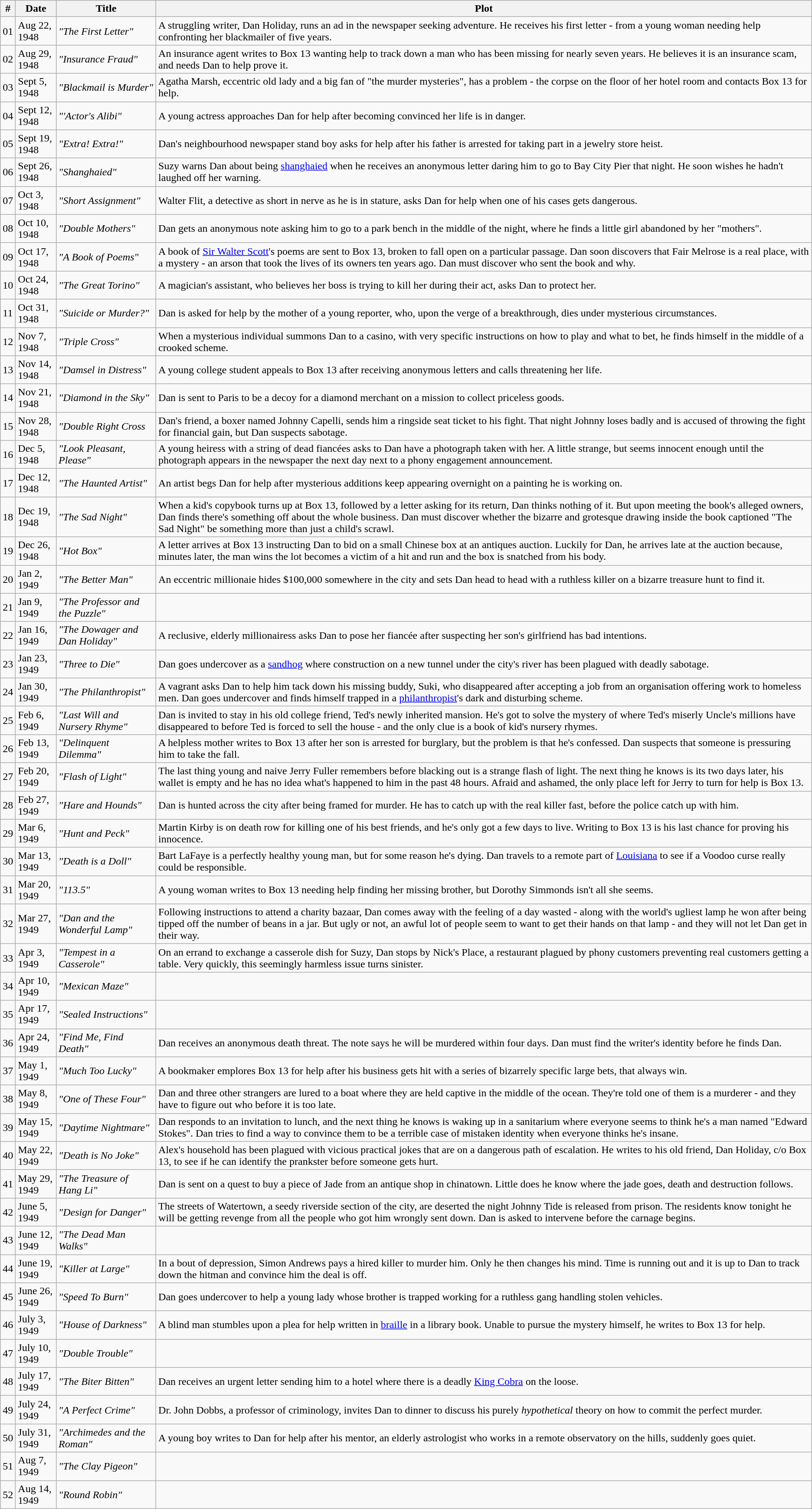<table class="wikitable">
<tr>
<th align="center">#</th>
<th align="center">Date</th>
<th align="center">Title</th>
<th align="center">Plot</th>
</tr>
<tr>
<td>01</td>
<td>Aug 22, 1948</td>
<td><em>"The First Letter"</em></td>
<td>A struggling writer, Dan Holiday, runs an ad in the newspaper seeking adventure. He receives his first letter - from a young woman needing help confronting her blackmailer of five years.</td>
</tr>
<tr>
<td>02</td>
<td>Aug 29, 1948</td>
<td><em>"Insurance Fraud"</em></td>
<td>An insurance agent writes to Box 13 wanting help to track down a man who has been missing for nearly seven years. He believes it is an insurance scam, and needs Dan to help prove it.</td>
</tr>
<tr>
<td>03</td>
<td>Sept 5, 1948</td>
<td><em>"Blackmail is Murder"</em></td>
<td>Agatha Marsh, eccentric old lady and a big fan of "the murder mysteries", has a problem - the corpse on the floor of her hotel room and contacts Box 13 for help.</td>
</tr>
<tr>
<td>04</td>
<td>Sept 12, 1948</td>
<td><em>"'Actor's Alibi"</em></td>
<td>A young actress approaches Dan for help after becoming convinced her life is in danger.</td>
</tr>
<tr>
<td>05</td>
<td>Sept 19, 1948</td>
<td><em>"Extra! Extra!"</em></td>
<td>Dan's neighbourhood newspaper stand boy asks for help after his father is arrested for taking part in a jewelry store heist.</td>
</tr>
<tr>
<td>06</td>
<td>Sept 26, 1948</td>
<td><em>"Shanghaied"</em></td>
<td>Suzy warns Dan about being <a href='#'>shanghaied</a> when he receives an anonymous letter daring him to go to Bay City Pier that night. He soon wishes he hadn't laughed off her warning.</td>
</tr>
<tr>
<td>07</td>
<td>Oct 3, 1948</td>
<td><em>"Short Assignment"</em></td>
<td>Walter Flit, a detective as short in nerve as he is in stature, asks Dan for help when one of his cases gets dangerous.</td>
</tr>
<tr>
<td>08</td>
<td>Oct 10, 1948</td>
<td><em>"Double Mothers"</em></td>
<td>Dan gets an anonymous note asking him to go to a park bench in the middle of the night, where he finds a little girl abandoned by her "mothers".</td>
</tr>
<tr>
<td>09</td>
<td>Oct 17, 1948</td>
<td><em>"A Book of Poems"</em></td>
<td>A book of <a href='#'>Sir Walter Scott</a>'s poems are sent to Box 13, broken to fall open on a particular passage. Dan soon discovers that Fair Melrose is a real place, with a mystery - an arson that took the lives of its owners ten years ago. Dan must discover who sent the book and why.</td>
</tr>
<tr>
<td>10</td>
<td>Oct 24, 1948</td>
<td><em>"The Great Torino"</em></td>
<td>A magician's assistant, who believes her boss is trying to kill her during their act, asks Dan to protect her.</td>
</tr>
<tr>
<td>11</td>
<td>Oct 31, 1948</td>
<td><em>"Suicide or Murder?"</em></td>
<td>Dan is asked for help by the mother of a young reporter, who, upon the verge of a breakthrough, dies under mysterious circumstances.</td>
</tr>
<tr>
<td>12</td>
<td>Nov 7, 1948</td>
<td><em>"Triple Cross"</em></td>
<td>When a mysterious individual summons Dan to a casino, with very specific instructions on how to play and what to bet, he finds himself in the middle of a crooked scheme.</td>
</tr>
<tr>
<td>13</td>
<td>Nov 14, 1948</td>
<td><em>"Damsel in Distress"</em></td>
<td>A young college student appeals to Box 13 after receiving anonymous letters and calls threatening her life.</td>
</tr>
<tr>
<td>14</td>
<td>Nov 21, 1948</td>
<td><em>"Diamond in the Sky"</em></td>
<td>Dan is sent to Paris to be a decoy for a diamond merchant on a mission to collect priceless goods.</td>
</tr>
<tr>
<td>15</td>
<td>Nov 28, 1948</td>
<td><em>"Double Right Cross</em></td>
<td>Dan's friend, a boxer named Johnny Capelli, sends him a ringside seat ticket to his fight. That night Johnny loses badly and is accused of throwing the fight for financial gain, but Dan suspects sabotage.</td>
</tr>
<tr>
<td>16</td>
<td>Dec 5, 1948</td>
<td><em>"Look Pleasant, Please"</em></td>
<td>A young heiress with a string of dead fiancées asks to Dan have a photograph taken with her. A little strange, but seems innocent enough until the photograph appears in the newspaper the next day next to a phony engagement announcement.</td>
</tr>
<tr>
<td>17</td>
<td>Dec 12, 1948</td>
<td><em>"The Haunted Artist"</em></td>
<td>An artist begs Dan for help after mysterious additions keep appearing overnight on a painting he is working on.</td>
</tr>
<tr>
<td>18</td>
<td>Dec 19, 1948</td>
<td><em>"The Sad Night"</em></td>
<td>When a kid's copybook turns up at Box 13, followed by a letter asking for its return, Dan thinks nothing of it. But upon meeting the book's alleged owners, Dan finds there's something off about the whole business. Dan must discover whether the bizarre and grotesque drawing inside the book captioned "The Sad Night" be something more than just a child's scrawl.</td>
</tr>
<tr>
<td>19</td>
<td>Dec 26, 1948</td>
<td><em>"Hot Box"</em></td>
<td>A letter arrives at Box 13 instructing Dan to bid on a small Chinese box at an antiques auction. Luckily for Dan, he arrives late at the auction because, minutes later, the man wins the lot becomes a victim of a hit and run and the box is snatched from his body.</td>
</tr>
<tr>
<td>20</td>
<td>Jan 2, 1949</td>
<td><em>"The Better Man"</em></td>
<td>An eccentric millionaie hides $100,000 somewhere in the city and sets Dan head to head with a ruthless killer on a bizarre treasure hunt to find it.</td>
</tr>
<tr>
<td>21</td>
<td>Jan 9, 1949</td>
<td><em>"The Professor and the Puzzle"</em></td>
<td></td>
</tr>
<tr>
<td>22</td>
<td>Jan 16, 1949</td>
<td><em>"The Dowager and Dan Holiday"</em></td>
<td>A reclusive, elderly millionairess asks Dan to pose her fiancée after suspecting her son's girlfriend has bad intentions.</td>
</tr>
<tr>
<td>23</td>
<td>Jan 23, 1949</td>
<td><em>"Three to Die"</em></td>
<td>Dan goes undercover as a <a href='#'>sandhog</a> where construction on a new tunnel under the city's river has been plagued with deadly sabotage.</td>
</tr>
<tr>
<td>24</td>
<td>Jan 30, 1949</td>
<td><em>"The Philanthropist"</em></td>
<td>A vagrant asks Dan to help him tack down his missing buddy, Suki, who disappeared after accepting a job from an organisation offering work to homeless men. Dan goes undercover and finds himself trapped in a <a href='#'>philanthropist</a>'s dark and disturbing scheme.</td>
</tr>
<tr>
<td>25</td>
<td>Feb 6, 1949</td>
<td><em>"Last Will and Nursery Rhyme"</em></td>
<td>Dan is invited to stay in his old college friend, Ted's newly inherited mansion. He's got to solve the mystery of where Ted's miserly Uncle's millions have disappeared to before Ted is forced to sell the house - and the only clue is a book of kid's nursery rhymes.</td>
</tr>
<tr>
<td>26</td>
<td>Feb 13, 1949</td>
<td><em>"Delinquent Dilemma"</em></td>
<td>A helpless mother writes to Box 13 after her son is arrested for burglary, but the problem is that he's confessed. Dan suspects that someone is pressuring him to take the fall.</td>
</tr>
<tr>
<td>27</td>
<td>Feb 20, 1949</td>
<td><em>"Flash of Light"</em></td>
<td>The last thing young and naive Jerry Fuller remembers before blacking out is a strange flash of light. The next thing he knows is its two days later, his wallet is empty and he has no idea what's happened to him in the past 48 hours. Afraid and ashamed, the only place left for Jerry to turn for help is Box 13.</td>
</tr>
<tr>
<td>28</td>
<td>Feb 27, 1949</td>
<td><em>"Hare and Hounds"</em></td>
<td>Dan is hunted across the city after being framed for murder. He has to catch up with the real killer fast, before the police catch up with him.</td>
</tr>
<tr>
<td>29</td>
<td>Mar 6, 1949</td>
<td><em>"Hunt and Peck"</em></td>
<td>Martin Kirby is on death row for killing one of his best friends, and he's only got a few days to live. Writing to Box 13 is his last chance for proving his innocence.</td>
</tr>
<tr>
<td>30</td>
<td>Mar 13, 1949</td>
<td><em>"Death is a Doll"</em></td>
<td>Bart LaFaye is a perfectly healthy young man, but for some reason he's dying. Dan travels to a remote part of <a href='#'>Louisiana</a> to see if a Voodoo curse really could be responsible.</td>
</tr>
<tr>
<td>31</td>
<td>Mar 20, 1949</td>
<td><em>"113.5"</em></td>
<td>A young woman writes to Box 13 needing help finding her missing brother, but Dorothy Simmonds isn't all she seems.</td>
</tr>
<tr>
<td>32</td>
<td>Mar 27, 1949</td>
<td><em>"Dan and the Wonderful Lamp"</em></td>
<td>Following instructions to attend a charity bazaar, Dan comes away with the feeling of a day wasted - along with the world's ugliest lamp he won after being tipped off the number of beans in a jar. But ugly or not, an awful lot of people seem to want to get their hands on that lamp - and they will not let Dan get in their way.</td>
</tr>
<tr>
<td>33</td>
<td>Apr 3, 1949</td>
<td><em>"Tempest in a Casserole"</em></td>
<td>On an errand to exchange a casserole dish for Suzy, Dan stops by Nick's Place, a restaurant plagued by phony customers preventing real customers getting a table. Very quickly, this seemingly harmless issue turns sinister.</td>
</tr>
<tr>
<td>34</td>
<td>Apr 10, 1949</td>
<td><em>"Mexican Maze"</em></td>
<td></td>
</tr>
<tr>
<td>35</td>
<td>Apr 17, 1949</td>
<td><em>"Sealed Instructions"</em></td>
<td></td>
</tr>
<tr>
<td>36</td>
<td>Apr 24, 1949</td>
<td><em>"Find Me, Find Death"</em></td>
<td>Dan receives an anonymous death threat. The note says he will be murdered within four days. Dan must find the writer's identity before he finds Dan.</td>
</tr>
<tr>
<td>37</td>
<td>May 1, 1949</td>
<td><em>"Much Too Lucky"</em></td>
<td>A bookmaker emplores Box 13 for help after his business gets hit with a series of bizarrely specific large bets, that always win.</td>
</tr>
<tr>
<td>38</td>
<td>May 8, 1949</td>
<td><em>"One of These Four"</em></td>
<td>Dan and three other strangers are lured to a boat where they are held captive in the middle of the ocean. They're told one of them is a murderer - and they have to figure out who before it is too late.</td>
</tr>
<tr>
<td>39</td>
<td>May 15, 1949</td>
<td><em>"Daytime Nightmare"</em></td>
<td>Dan responds to an invitation to lunch, and the next thing he knows is waking up in a sanitarium where everyone seems to think he's a man named "Edward Stokes". Dan tries to find a way to convince them to be a terrible case of mistaken identity when everyone thinks he's insane.</td>
</tr>
<tr>
<td>40</td>
<td>May 22, 1949</td>
<td><em>"Death is No Joke"</em></td>
<td>Alex's household has been plagued with vicious practical jokes that are on a dangerous path of escalation. He writes to his old friend, Dan Holiday, c/o Box 13, to see if he can identify the prankster before someone gets hurt.</td>
</tr>
<tr>
<td>41</td>
<td>May 29, 1949</td>
<td><em>"The Treasure of Hang Li"</em></td>
<td>Dan is sent on a quest to buy a piece of Jade from an antique shop in chinatown. Little does he know where the jade goes, death and destruction follows.</td>
</tr>
<tr>
<td>42</td>
<td>June 5, 1949</td>
<td><em>"Design for Danger"</em></td>
<td>The streets of Watertown, a seedy riverside section of the city, are deserted the night Johnny Tide is released from prison. The residents know tonight he will be getting revenge from all the people who got him wrongly sent down. Dan is asked to intervene before the carnage begins.</td>
</tr>
<tr>
<td>43</td>
<td>June 12, 1949</td>
<td><em>"The Dead Man Walks"</em></td>
<td></td>
</tr>
<tr>
<td>44</td>
<td>June 19, 1949</td>
<td><em>"Killer at Large"</em></td>
<td>In a bout of depression, Simon Andrews pays a hired killer to murder him. Only he then changes his mind. Time is running out and it is up to Dan to track down the hitman and convince him the deal is off.</td>
</tr>
<tr>
<td>45</td>
<td>June 26, 1949</td>
<td><em>"Speed To Burn"</em></td>
<td>Dan goes undercover to help a young lady whose brother is trapped working for a ruthless gang handling stolen vehicles.</td>
</tr>
<tr>
<td>46</td>
<td>July 3, 1949</td>
<td><em>"House of Darkness"</em></td>
<td>A blind man stumbles upon a plea for help written in <a href='#'>braille</a> in a library book. Unable to pursue the mystery himself, he writes to Box 13 for help.</td>
</tr>
<tr>
<td>47</td>
<td>July 10, 1949</td>
<td><em>"Double Trouble"</em></td>
<td></td>
</tr>
<tr>
<td>48</td>
<td>July 17, 1949</td>
<td><em>"The Biter Bitten"</em></td>
<td>Dan receives an urgent letter sending him to a hotel where there is a deadly <a href='#'>King Cobra</a> on the loose.</td>
</tr>
<tr>
<td>49</td>
<td>July 24, 1949</td>
<td><em>"A Perfect Crime"</em></td>
<td>Dr. John Dobbs, a professor of criminology, invites Dan to dinner to discuss his purely <em>hypothetical</em> theory on how to commit the perfect murder.</td>
</tr>
<tr>
<td>50</td>
<td>July 31, 1949</td>
<td><em>"Archimedes and the Roman"</em></td>
<td>A young boy writes to Dan for help after his mentor, an elderly astrologist who works in a remote observatory on the hills, suddenly goes quiet.</td>
</tr>
<tr>
<td>51</td>
<td>Aug 7, 1949</td>
<td><em>"The Clay Pigeon"</em></td>
<td></td>
</tr>
<tr>
<td>52</td>
<td>Aug 14, 1949</td>
<td><em>"Round Robin"</em></td>
<td></td>
</tr>
</table>
